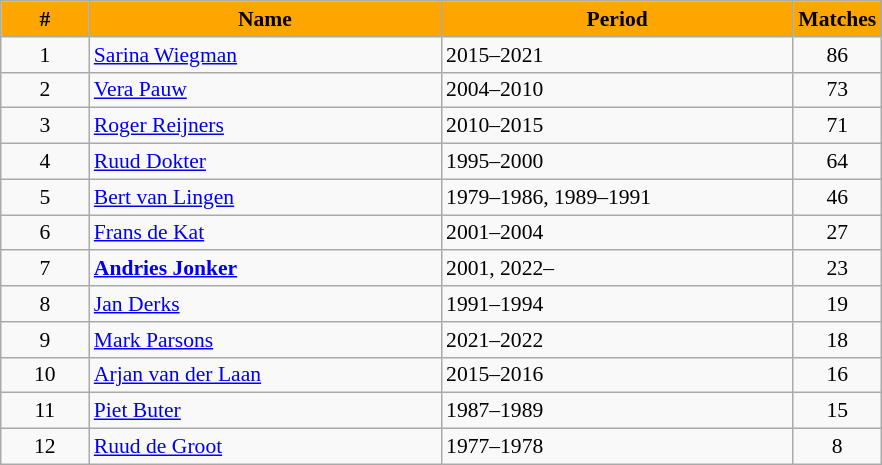<table class="wikitable" style="font-size:90%; text-align: center;">
<tr>
<th width=10% style="background: orange;"><strong>#</strong></th>
<th width=40% style="background: orange;">Name</th>
<th width=40% style="background: orange;">Period</th>
<th width=10% style="background: orange;">Matches</th>
</tr>
<tr>
<td>1</td>
<td align="left"> <a href='#'>Sarina Wiegman</a></td>
<td align="left">2015–2021</td>
<td>86</td>
</tr>
<tr>
<td>2</td>
<td align="left"> <a href='#'>Vera Pauw</a></td>
<td align="left">2004–2010</td>
<td>73</td>
</tr>
<tr>
<td>3</td>
<td align="left"> <a href='#'>Roger Reijners</a></td>
<td align="left">2010–2015</td>
<td>71</td>
</tr>
<tr>
<td>4</td>
<td align=left> <a href='#'>Ruud Dokter</a></td>
<td align=left>1995–2000</td>
<td>64</td>
</tr>
<tr>
<td>5</td>
<td align="left"> <a href='#'>Bert van Lingen</a></td>
<td align="left">1979–1986, 1989–1991</td>
<td>46</td>
</tr>
<tr>
<td>6</td>
<td align=left> <a href='#'>Frans de Kat</a></td>
<td align=left>2001–2004</td>
<td>27</td>
</tr>
<tr>
<td>7</td>
<td align=left> <strong><a href='#'>Andries Jonker</a></strong></td>
<td align=left>2001, 2022–</td>
<td>23</td>
</tr>
<tr>
<td>8</td>
<td align=left> <a href='#'>Jan Derks</a></td>
<td align=left>1991–1994</td>
<td>19</td>
</tr>
<tr>
<td>9</td>
<td align=left> <a href='#'>Mark Parsons</a></td>
<td align=left>2021–2022</td>
<td>18</td>
</tr>
<tr>
<td>10</td>
<td align=left> <a href='#'>Arjan van der Laan</a></td>
<td align=left>2015–2016</td>
<td>16</td>
</tr>
<tr>
<td>11</td>
<td align=left> <a href='#'>Piet Buter</a></td>
<td align=left>1987–1989</td>
<td>15</td>
</tr>
<tr>
<td>12</td>
<td align=left> <a href='#'>Ruud de Groot</a></td>
<td align=left>1977–1978</td>
<td>8</td>
</tr>
</table>
